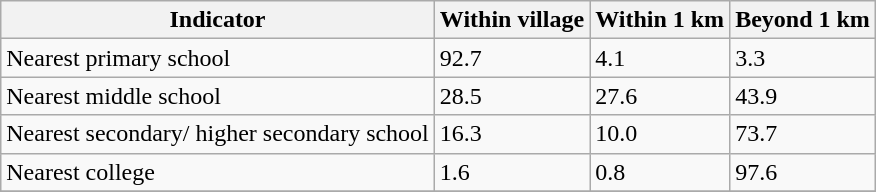<table class="wikitable sortable">
<tr>
<th>Indicator</th>
<th>Within village</th>
<th>Within 1 km</th>
<th>Beyond 1 km</th>
</tr>
<tr>
<td>Nearest primary school</td>
<td>92.7</td>
<td>4.1</td>
<td>3.3</td>
</tr>
<tr>
<td>Nearest middle school</td>
<td>28.5</td>
<td>27.6</td>
<td>43.9</td>
</tr>
<tr>
<td>Nearest secondary/ higher secondary school</td>
<td>16.3</td>
<td>10.0</td>
<td>73.7</td>
</tr>
<tr>
<td>Nearest college</td>
<td>1.6</td>
<td>0.8</td>
<td>97.6</td>
</tr>
<tr>
</tr>
</table>
